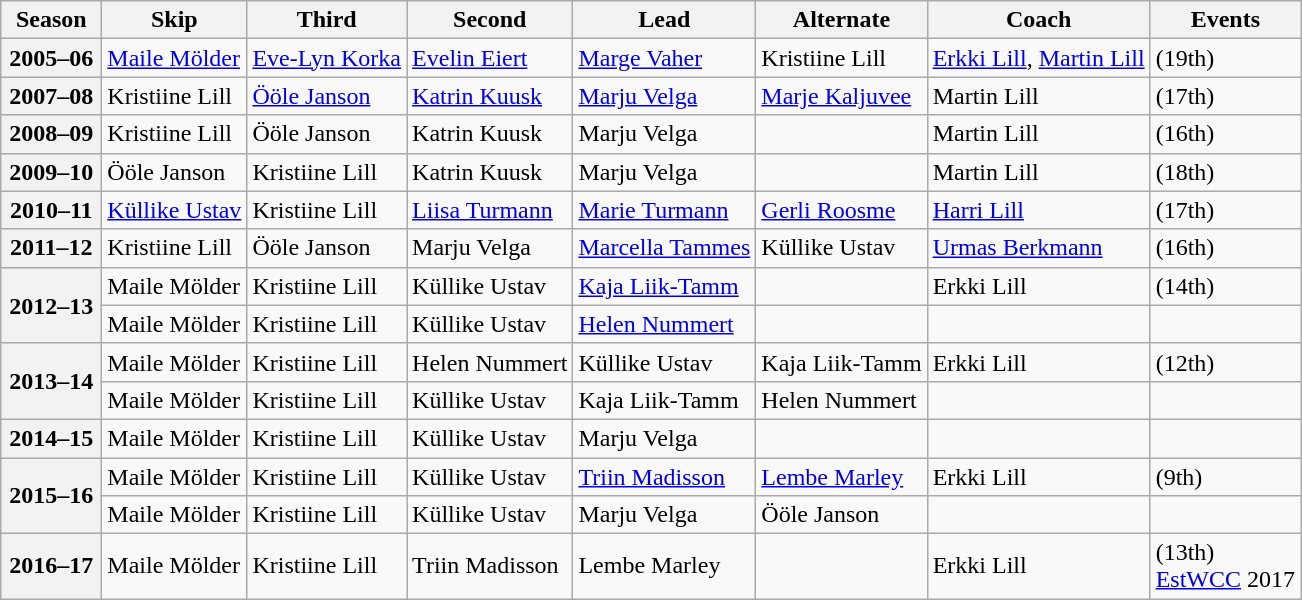<table class="wikitable">
<tr>
<th scope="col" width=60>Season</th>
<th scope="col">Skip</th>
<th scope="col">Third</th>
<th scope="col">Second</th>
<th scope="col">Lead</th>
<th scope="col">Alternate</th>
<th scope="col">Coach</th>
<th scope="col">Events</th>
</tr>
<tr>
<th scope="row">2005–06</th>
<td><a href='#'>Maile Mölder</a></td>
<td><a href='#'>Eve-Lyn Korka</a></td>
<td><a href='#'>Evelin Eiert</a></td>
<td><a href='#'>Marge Vaher</a></td>
<td>Kristiine Lill</td>
<td><a href='#'>Erkki Lill</a>, <a href='#'>Martin Lill</a></td>
<td> (19th)</td>
</tr>
<tr>
<th scope="row">2007–08</th>
<td>Kristiine Lill</td>
<td><a href='#'>Ööle Janson</a></td>
<td><a href='#'>Katrin Kuusk</a></td>
<td><a href='#'>Marju Velga</a></td>
<td><a href='#'>Marje Kaljuvee</a></td>
<td>Martin Lill</td>
<td> (17th)</td>
</tr>
<tr>
<th scope="row">2008–09</th>
<td>Kristiine Lill</td>
<td>Ööle Janson</td>
<td>Katrin Kuusk</td>
<td>Marju Velga</td>
<td></td>
<td>Martin Lill</td>
<td> (16th)</td>
</tr>
<tr>
<th scope="row">2009–10</th>
<td>Ööle Janson</td>
<td>Kristiine Lill</td>
<td>Katrin Kuusk</td>
<td>Marju Velga</td>
<td></td>
<td>Martin Lill</td>
<td> (18th)</td>
</tr>
<tr>
<th scope="row">2010–11</th>
<td><a href='#'>Küllike Ustav</a></td>
<td>Kristiine Lill</td>
<td><a href='#'>Liisa Turmann</a></td>
<td><a href='#'>Marie Turmann</a></td>
<td><a href='#'>Gerli Roosme</a></td>
<td><a href='#'>Harri Lill</a></td>
<td> (17th)</td>
</tr>
<tr>
<th scope="row">2011–12</th>
<td>Kristiine Lill</td>
<td>Ööle Janson</td>
<td>Marju Velga</td>
<td><a href='#'>Marcella Tammes</a></td>
<td>Küllike Ustav</td>
<td><a href='#'>Urmas Berkmann</a></td>
<td> (16th)</td>
</tr>
<tr>
<th scope="row" rowspan=2>2012–13</th>
<td>Maile Mölder</td>
<td>Kristiine Lill</td>
<td>Küllike Ustav</td>
<td><a href='#'>Kaja Liik-Tamm</a></td>
<td></td>
<td>Erkki Lill</td>
<td> (14th)</td>
</tr>
<tr>
<td>Maile Mölder</td>
<td>Kristiine Lill</td>
<td>Küllike Ustav</td>
<td><a href='#'>Helen Nummert</a></td>
<td></td>
<td></td>
<td></td>
</tr>
<tr>
<th scope="row" rowspan=2>2013–14</th>
<td>Maile Mölder</td>
<td>Kristiine Lill</td>
<td>Helen Nummert</td>
<td>Küllike Ustav</td>
<td>Kaja Liik-Tamm</td>
<td>Erkki Lill</td>
<td> (12th)</td>
</tr>
<tr>
<td>Maile Mölder</td>
<td>Kristiine Lill</td>
<td>Küllike Ustav</td>
<td>Kaja Liik-Tamm</td>
<td>Helen Nummert</td>
<td></td>
<td></td>
</tr>
<tr>
<th scope="row">2014–15</th>
<td>Maile Mölder</td>
<td>Kristiine Lill</td>
<td>Küllike Ustav</td>
<td>Marju Velga</td>
<td></td>
<td></td>
<td></td>
</tr>
<tr>
<th scope="row" rowspan=2>2015–16</th>
<td>Maile Mölder</td>
<td>Kristiine Lill</td>
<td>Küllike Ustav</td>
<td><a href='#'>Triin Madisson</a></td>
<td><a href='#'>Lembe Marley</a></td>
<td>Erkki Lill</td>
<td> (9th)</td>
</tr>
<tr>
<td>Maile Mölder</td>
<td>Kristiine Lill</td>
<td>Küllike Ustav</td>
<td>Marju Velga</td>
<td>Ööle Janson</td>
<td></td>
<td></td>
</tr>
<tr>
<th scope="row">2016–17</th>
<td>Maile Mölder</td>
<td>Kristiine Lill</td>
<td>Triin Madisson</td>
<td>Lembe Marley</td>
<td></td>
<td>Erkki Lill</td>
<td> (13th)<br><a href='#'>EstWCC</a> 2017 </td>
</tr>
</table>
